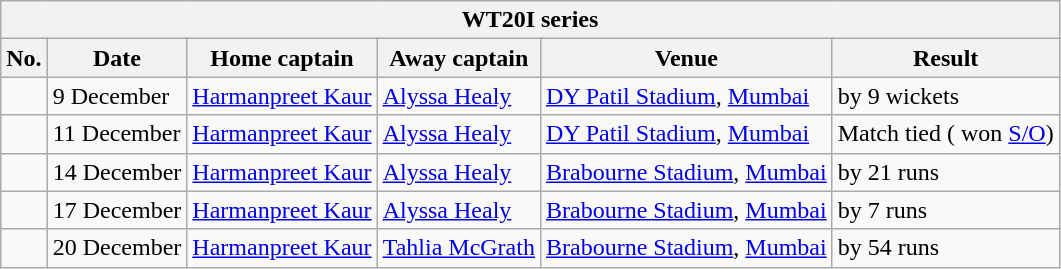<table class="wikitable">
<tr>
<th colspan="9">WT20I series</th>
</tr>
<tr>
<th>No.</th>
<th>Date</th>
<th>Home captain</th>
<th>Away captain</th>
<th>Venue</th>
<th>Result</th>
</tr>
<tr>
<td></td>
<td>9 December</td>
<td><a href='#'>Harmanpreet Kaur</a></td>
<td><a href='#'>Alyssa Healy</a></td>
<td><a href='#'>DY Patil Stadium</a>, <a href='#'>Mumbai</a></td>
<td> by 9 wickets</td>
</tr>
<tr>
<td></td>
<td>11 December</td>
<td><a href='#'>Harmanpreet Kaur</a></td>
<td><a href='#'>Alyssa Healy</a></td>
<td><a href='#'>DY Patil Stadium</a>, <a href='#'>Mumbai</a></td>
<td>Match tied ( won <a href='#'>S/O</a>)</td>
</tr>
<tr>
<td></td>
<td>14 December</td>
<td><a href='#'>Harmanpreet Kaur</a></td>
<td><a href='#'>Alyssa Healy</a></td>
<td><a href='#'>Brabourne Stadium</a>, <a href='#'>Mumbai</a></td>
<td> by 21 runs</td>
</tr>
<tr>
<td></td>
<td>17 December</td>
<td><a href='#'>Harmanpreet Kaur</a></td>
<td><a href='#'>Alyssa Healy</a></td>
<td><a href='#'>Brabourne Stadium</a>, <a href='#'>Mumbai</a></td>
<td> by 7 runs</td>
</tr>
<tr>
<td></td>
<td>20 December</td>
<td><a href='#'>Harmanpreet Kaur</a></td>
<td><a href='#'>Tahlia McGrath</a></td>
<td><a href='#'>Brabourne Stadium</a>, <a href='#'>Mumbai</a></td>
<td> by 54 runs</td>
</tr>
</table>
